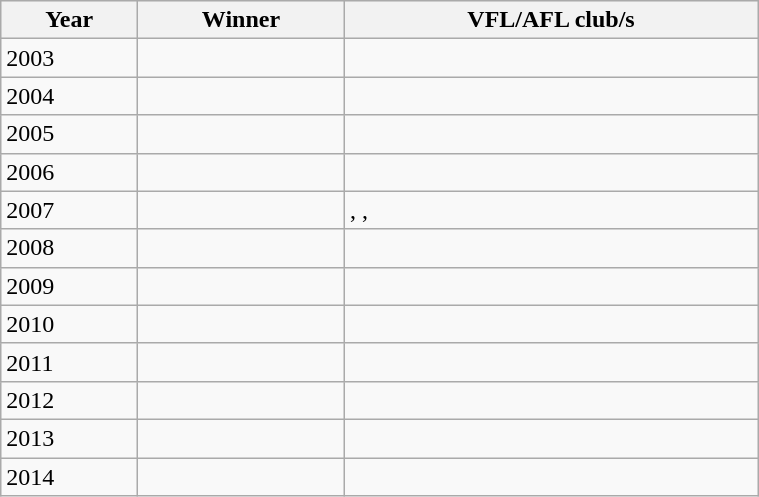<table class="wikitable sortable" width="40%">
<tr bgcolor="#efefef">
<th>Year</th>
<th>Winner</th>
<th>VFL/AFL club/s</th>
</tr>
<tr>
<td>2003</td>
<td></td>
<td></td>
</tr>
<tr>
<td>2004</td>
<td></td>
<td></td>
</tr>
<tr>
<td>2005</td>
<td></td>
<td></td>
</tr>
<tr>
<td>2006</td>
<td></td>
<td></td>
</tr>
<tr>
<td>2007</td>
<td></td>
<td>, , </td>
</tr>
<tr>
<td>2008</td>
<td></td>
<td></td>
</tr>
<tr>
<td>2009</td>
<td></td>
<td></td>
</tr>
<tr>
<td>2010</td>
<td></td>
<td></td>
</tr>
<tr>
<td>2011</td>
<td></td>
<td></td>
</tr>
<tr>
<td>2012</td>
<td></td>
<td></td>
</tr>
<tr>
<td>2013</td>
<td></td>
<td></td>
</tr>
<tr>
<td>2014</td>
<td></td>
<td></td>
</tr>
</table>
